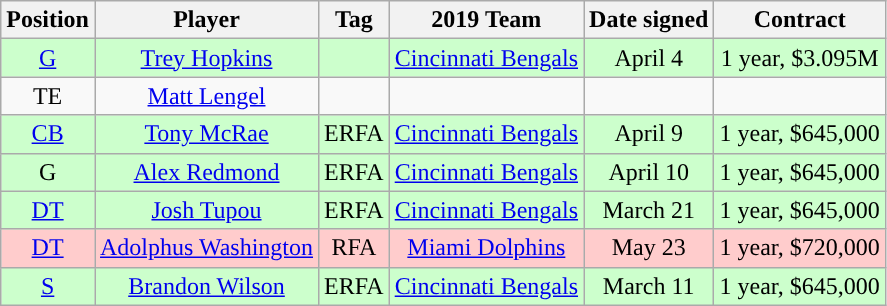<table class="wikitable" style="text-align:center">
<tr>
<th>Position</th>
<th>Player</th>
<th>Tag</th>
<th>2019 Team</th>
<th>Date signed</th>
<th>Contract</th>
</tr>
<tr style="background:#cfc;">
<td><a href='#'>G</a></td>
<td><a href='#'>Trey Hopkins</a></td>
<td></td>
<td><a href='#'>Cincinnati Bengals</a></td>
<td>April 4</td>
<td>1 year, $3.095M</td>
</tr>
<tr>
<td>TE</td>
<td><a href='#'>Matt Lengel</a></td>
<td></td>
<td></td>
<td></td>
<td></td>
</tr>
<tr style="background:#cfc;">
<td><a href='#'>CB</a></td>
<td><a href='#'>Tony McRae</a></td>
<td>ERFA</td>
<td><a href='#'>Cincinnati Bengals</a></td>
<td>April 9</td>
<td>1 year, $645,000</td>
</tr>
<tr style="background:#cfc;">
<td>G</td>
<td><a href='#'>Alex Redmond</a></td>
<td>ERFA</td>
<td><a href='#'>Cincinnati Bengals</a></td>
<td>April 10</td>
<td>1 year, $645,000</td>
</tr>
<tr style="background:#cfc;">
<td><a href='#'>DT</a></td>
<td><a href='#'>Josh Tupou</a></td>
<td>ERFA</td>
<td><a href='#'>Cincinnati Bengals</a></td>
<td>March 21</td>
<td>1 year, $645,000</td>
</tr>
<tr style="background:#fcc;">
<td><a href='#'>DT</a></td>
<td><a href='#'>Adolphus Washington</a></td>
<td>RFA</td>
<td><a href='#'>Miami Dolphins</a></td>
<td>May 23</td>
<td>1 year, $720,000</td>
</tr>
<tr style="background:#cfc;">
<td><a href='#'>S</a></td>
<td><a href='#'>Brandon Wilson</a></td>
<td>ERFA</td>
<td><a href='#'>Cincinnati Bengals</a></td>
<td>March 11</td>
<td>1 year, $645,000</td>
</tr>
</table>
